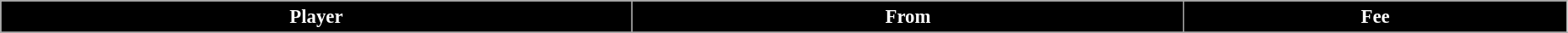<table class="wikitable" style="text-align:left; font-size:95%;width:98%;">
<tr>
<th style="background:black; color:white;">Player</th>
<th style="background:black; color:white;">From</th>
<th style="background:black; color:white;">Fee</th>
</tr>
<tr>
</tr>
</table>
